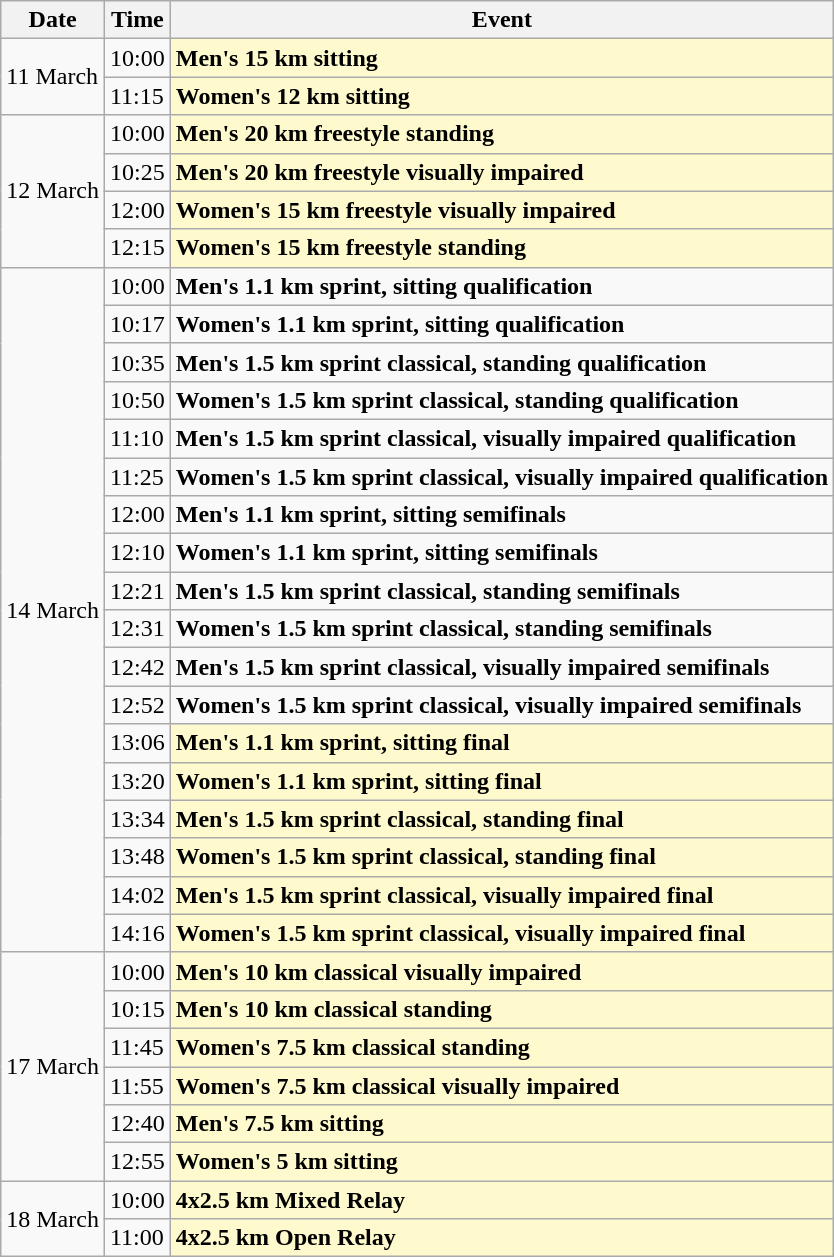<table class=wikitable>
<tr>
<th>Date</th>
<th>Time</th>
<th>Event</th>
</tr>
<tr>
<td rowspan=2>11 March</td>
<td>10:00</td>
<td style=background:lemonchiffon><strong>Men's 15 km sitting</strong></td>
</tr>
<tr>
<td>11:15</td>
<td style=background:lemonchiffon><strong>Women's 12 km sitting</strong></td>
</tr>
<tr>
<td rowspan=4>12 March</td>
<td>10:00</td>
<td style=background:lemonchiffon><strong>Men's 20 km freestyle standing</strong></td>
</tr>
<tr>
<td>10:25</td>
<td style=background:lemonchiffon><strong>Men's 20 km freestyle visually impaired</strong></td>
</tr>
<tr>
<td>12:00</td>
<td style=background:lemonchiffon><strong>Women's 15 km freestyle visually impaired</strong></td>
</tr>
<tr>
<td>12:15</td>
<td style=background:lemonchiffon><strong>Women's 15 km freestyle standing</strong></td>
</tr>
<tr>
<td rowspan=18>14 March</td>
<td>10:00</td>
<td><strong>Men's 1.1 km sprint, sitting qualification</strong></td>
</tr>
<tr>
<td>10:17</td>
<td><strong>Women's 1.1 km sprint, sitting qualification</strong></td>
</tr>
<tr>
<td>10:35</td>
<td><strong>Men's 1.5 km sprint classical, standing qualification</strong></td>
</tr>
<tr>
<td>10:50</td>
<td><strong>Women's 1.5 km sprint classical, standing qualification</strong></td>
</tr>
<tr>
<td>11:10</td>
<td><strong>Men's 1.5 km sprint classical, visually impaired qualification</strong></td>
</tr>
<tr>
<td>11:25</td>
<td><strong>Women's 1.5 km sprint classical, visually impaired qualification</strong></td>
</tr>
<tr>
<td>12:00</td>
<td><strong>Men's 1.1 km sprint, sitting semifinals</strong></td>
</tr>
<tr>
<td>12:10</td>
<td><strong>Women's 1.1 km sprint, sitting semifinals</strong></td>
</tr>
<tr>
<td>12:21</td>
<td><strong>Men's 1.5 km sprint classical, standing semifinals</strong></td>
</tr>
<tr>
<td>12:31</td>
<td><strong>Women's 1.5 km sprint classical, standing semifinals</strong></td>
</tr>
<tr>
<td>12:42</td>
<td><strong>Men's 1.5 km sprint classical, visually impaired semifinals</strong></td>
</tr>
<tr>
<td>12:52</td>
<td><strong>Women's 1.5 km sprint classical, visually impaired semifinals</strong></td>
</tr>
<tr>
<td>13:06</td>
<td style=background:lemonchiffon><strong>Men's 1.1 km sprint, sitting final</strong></td>
</tr>
<tr>
<td>13:20</td>
<td style=background:lemonchiffon><strong>Women's 1.1 km sprint, sitting final</strong></td>
</tr>
<tr>
<td>13:34</td>
<td style=background:lemonchiffon><strong>Men's 1.5 km sprint classical, standing final</strong></td>
</tr>
<tr>
<td>13:48</td>
<td style=background:lemonchiffon><strong>Women's 1.5 km sprint classical, standing final</strong></td>
</tr>
<tr>
<td>14:02</td>
<td style=background:lemonchiffon><strong>Men's 1.5 km sprint classical, visually impaired final</strong></td>
</tr>
<tr>
<td>14:16</td>
<td style=background:lemonchiffon><strong>Women's 1.5 km sprint classical, visually impaired final</strong></td>
</tr>
<tr>
<td rowspan=6>17 March</td>
<td>10:00</td>
<td style=background:lemonchiffon><strong>Men's 10 km classical visually impaired</strong></td>
</tr>
<tr>
<td>10:15</td>
<td style=background:lemonchiffon><strong>Men's 10 km classical standing</strong></td>
</tr>
<tr>
<td>11:45</td>
<td style=background:lemonchiffon><strong>Women's 7.5 km classical standing</strong></td>
</tr>
<tr>
<td>11:55</td>
<td style=background:lemonchiffon><strong>Women's 7.5 km classical visually impaired</strong></td>
</tr>
<tr>
<td>12:40</td>
<td style=background:lemonchiffon><strong>Men's 7.5 km sitting</strong></td>
</tr>
<tr>
<td>12:55</td>
<td style=background:lemonchiffon><strong>Women's 5 km sitting</strong></td>
</tr>
<tr>
<td rowspan=2>18 March</td>
<td>10:00</td>
<td style=background:lemonchiffon><strong>4x2.5 km Mixed Relay</strong></td>
</tr>
<tr>
<td>11:00</td>
<td style=background:lemonchiffon><strong>4x2.5 km Open Relay</strong></td>
</tr>
</table>
